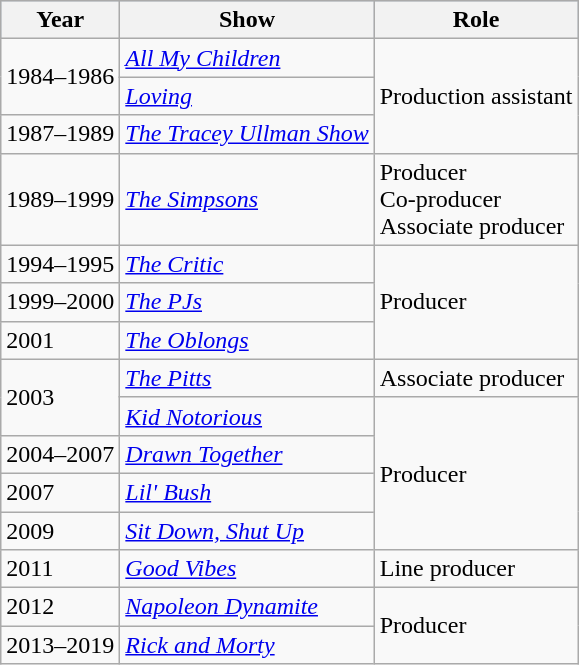<table class="wikitable">
<tr style="background:#b0c4de; text-align:center;">
<th>Year</th>
<th>Show</th>
<th>Role</th>
</tr>
<tr>
<td rowspan=2>1984–1986</td>
<td><em><a href='#'>All My Children</a></em></td>
<td rowspan=3>Production assistant</td>
</tr>
<tr>
<td><em><a href='#'>Loving</a></em></td>
</tr>
<tr>
<td>1987–1989</td>
<td><em><a href='#'>The Tracey Ullman Show</a></em></td>
</tr>
<tr>
<td>1989–1999</td>
<td><em><a href='#'>The Simpsons</a></em></td>
<td>Producer<br>Co-producer<br>Associate producer</td>
</tr>
<tr>
<td>1994–1995</td>
<td><em><a href='#'>The Critic</a></em></td>
<td rowspan=3>Producer</td>
</tr>
<tr>
<td>1999–2000</td>
<td><em><a href='#'>The PJs</a></em></td>
</tr>
<tr>
<td>2001</td>
<td><em><a href='#'>The Oblongs</a></em></td>
</tr>
<tr>
<td rowspan=2>2003</td>
<td><em><a href='#'>The Pitts</a></em></td>
<td>Associate producer</td>
</tr>
<tr>
<td><em><a href='#'>Kid Notorious</a></em></td>
<td rowspan=4>Producer</td>
</tr>
<tr>
<td>2004–2007</td>
<td><em><a href='#'>Drawn Together</a></em></td>
</tr>
<tr>
<td>2007</td>
<td><em><a href='#'>Lil' Bush</a></em></td>
</tr>
<tr>
<td>2009</td>
<td><em><a href='#'>Sit Down, Shut Up</a></em></td>
</tr>
<tr>
<td>2011</td>
<td><em><a href='#'>Good Vibes</a></em></td>
<td>Line producer</td>
</tr>
<tr>
<td>2012</td>
<td><em><a href='#'>Napoleon Dynamite</a></em></td>
<td rowspan=2>Producer</td>
</tr>
<tr>
<td>2013–2019</td>
<td><em><a href='#'>Rick and Morty</a></em></td>
</tr>
</table>
